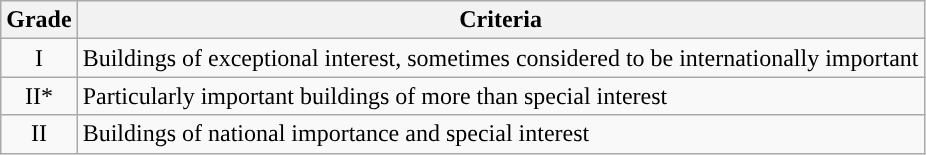<table class="wikitable">
<tr>
<th>Grade</th>
<th>Criteria</th>
</tr>
<tr>
<td align="center" >I</td>
<td>Buildings of exceptional interest, sometimes considered to be internationally important</td>
</tr>
<tr>
<td align="center" >II*</td>
<td>Particularly important buildings of more than special interest</td>
</tr>
<tr>
<td align="center" >II</td>
<td>Buildings of national importance and special interest</td>
</tr>
</table>
